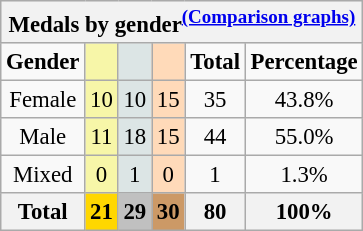<table class="wikitable" style="font-size:95%">
<tr style="background:#efefef;">
<th colspan=6>Medals by gender<sup><a href='#'>(Comparison graphs)</a></sup></th>
</tr>
<tr style="text-align:center;">
<td><strong>Gender</strong></td>
<td style="background:#F7F6A8;"></td>
<td style="background:#DCE5E5;"></td>
<td style="background:#FFDAB9;"></td>
<td><strong>Total</strong></td>
<td><strong>Percentage</strong></td>
</tr>
<tr align=center>
<td>Female</td>
<td style="background:#F7F6A8;">10</td>
<td style="background:#DCE5E5;">10</td>
<td style="background:#FFDAB9;">15</td>
<td>35</td>
<td>43.8%</td>
</tr>
<tr align=center>
<td>Male</td>
<td style="background:#F7F6A8;">11</td>
<td style="background:#DCE5E5;">18</td>
<td style="background:#FFDAB9;">15</td>
<td>44</td>
<td>55.0%</td>
</tr>
<tr align=center>
<td>Mixed</td>
<td style="background:#F7F6A8;">0</td>
<td style="background:#DCE5E5;">1</td>
<td style="background:#FFDAB9;">0</td>
<td>1</td>
<td>1.3%</td>
</tr>
<tr align=center>
<th>Total</th>
<th style="background:gold;">21</th>
<th style="background:silver;">29</th>
<th style="background:#c96;">30</th>
<th>80</th>
<th>100%</th>
</tr>
</table>
